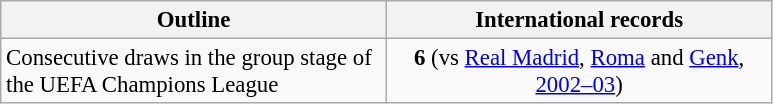<table class="wikitable" style="text-align: center; font-size:95%">
<tr>
<th width="250">Outline</th>
<th width="250">International records</th>
</tr>
<tr>
<td align="left">Consecutive draws in the group stage of the UEFA Champions League</td>
<td><strong>6</strong> (vs <a href='#'>Real Madrid</a>, <a href='#'>Roma</a> and <a href='#'>Genk</a>, <a href='#'>2002–03</a>)</td>
</tr>
</table>
